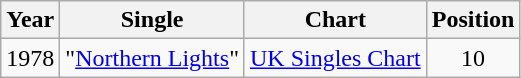<table class="wikitable">
<tr>
<th>Year</th>
<th>Single</th>
<th>Chart</th>
<th>Position</th>
</tr>
<tr>
<td align="center">1978</td>
<td align="center">"<a href='#'>Northern Lights</a>"</td>
<td align="center"><a href='#'>UK Singles Chart</a></td>
<td align="center">10</td>
</tr>
</table>
